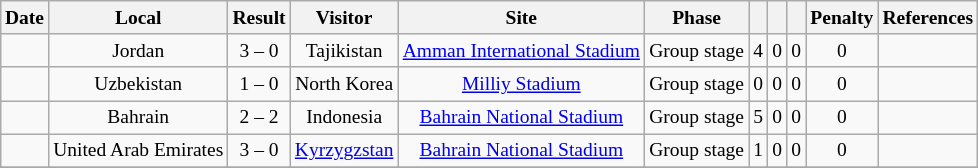<table class="wikitable" style="margin:1em auto 1em auto; text-align:center; font-size:small;">
<tr>
<th>Date</th>
<th>Local</th>
<th>Result</th>
<th>Visitor</th>
<th>Site</th>
<th>Phase</th>
<th></th>
<th></th>
<th></th>
<th>Penalty</th>
<th>References</th>
</tr>
<tr>
<td></td>
<td>Jordan</td>
<td>3 – 0</td>
<td>Tajikistan</td>
<td><a href='#'>Amman International Stadium</a></td>
<td>Group stage</td>
<td>4</td>
<td>0</td>
<td>0</td>
<td>0</td>
<td></td>
</tr>
<tr>
<td></td>
<td>Uzbekistan</td>
<td>1 – 0</td>
<td>North Korea</td>
<td><a href='#'>Milliy Stadium</a></td>
<td>Group stage</td>
<td>0</td>
<td>0</td>
<td>0</td>
<td>0</td>
<td></td>
</tr>
<tr>
<td></td>
<td>Bahrain</td>
<td>2 – 2</td>
<td>Indonesia</td>
<td><a href='#'>Bahrain National Stadium</a></td>
<td>Group stage</td>
<td>5</td>
<td>0</td>
<td>0</td>
<td>0</td>
<td></td>
</tr>
<tr>
<td></td>
<td>United Arab Emirates</td>
<td>3 – 0</td>
<td><a href='#'>Kyrzygzstan</a></td>
<td><a href='#'>Bahrain National Stadium</a></td>
<td>Group stage</td>
<td>1</td>
<td>0</td>
<td>0</td>
<td>0</td>
<td></td>
</tr>
<tr>
</tr>
</table>
